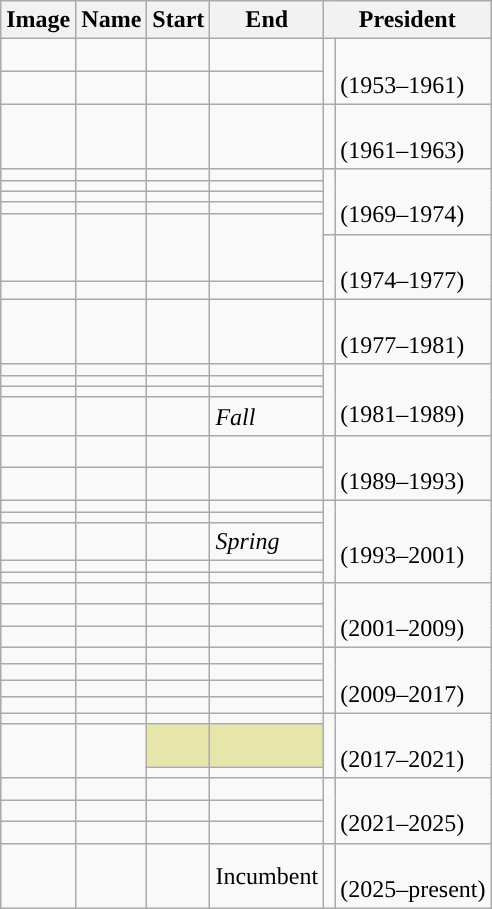<table class="wikitable sortable">
<tr>
<th class=unsortable>Image</th>
<th>Name</th>
<th>Start</th>
<th>End</th>
<th colspan=2>President</th>
</tr>
<tr>
<td></td>
<td></td>
<td></td>
<td></td>
<td rowspan=2 style="background: "></td>
<td rowspan=2><br>(1953–1961)</td>
</tr>
<tr>
<td></td>
<td></td>
<td></td>
<td></td>
</tr>
<tr>
<td></td>
<td></td>
<td></td>
<td></td>
<td style="background: "></td>
<td><br>(1961–1963)</td>
</tr>
<tr>
<td></td>
<td></td>
<td></td>
<td></td>
<td rowspan=5 style="background: "></td>
<td rowspan=5><br>(1969–1974)</td>
</tr>
<tr>
<td></td>
<td></td>
<td></td>
<td></td>
</tr>
<tr>
<td></td>
<td></td>
<td></td>
<td></td>
</tr>
<tr>
<td></td>
<td></td>
<td></td>
<td></td>
</tr>
<tr>
<td rowspan=2 style="padding-top: 1em; padding-bottom: 1em;"></td>
<td rowspan=2 style="padding-top: 1em; padding-bottom: 1em;"></td>
<td rowspan=2 style="padding-top: 1em; padding-bottom: 1em;"></td>
<td rowspan=2 style="padding-top: 1em; padding-bottom: 1em;"></td>
</tr>
<tr>
<td rowspan=2 style="background: "></td>
<td rowspan=2><br>(1974–1977)</td>
</tr>
<tr>
<td></td>
<td></td>
<td></td>
<td></td>
</tr>
<tr>
<td></td>
<td></td>
<td></td>
<td></td>
<td style="background: "></td>
<td><br>(1977–1981)</td>
</tr>
<tr>
<td></td>
<td></td>
<td></td>
<td></td>
<td rowspan=4 style="background: "></td>
<td rowspan=4><br>(1981–1989)</td>
</tr>
<tr>
<td></td>
<td></td>
<td></td>
<td></td>
</tr>
<tr>
<td></td>
<td></td>
<td></td>
<td></td>
</tr>
<tr>
<td></td>
<td></td>
<td></td>
<td><em>Fall </em></td>
</tr>
<tr>
<td></td>
<td></td>
<td></td>
<td></td>
<td rowspan=2 style="background: "></td>
<td rowspan=2><br>(1989–1993)</td>
</tr>
<tr>
<td></td>
<td></td>
<td></td>
<td></td>
</tr>
<tr>
<td></td>
<td></td>
<td></td>
<td></td>
<td rowspan=5 style="background: "></td>
<td rowspan=5><br>(1993–2001)</td>
</tr>
<tr>
<td></td>
<td></td>
<td></td>
<td></td>
</tr>
<tr>
<td></td>
<td></td>
<td></td>
<td><em>Spring </em></td>
</tr>
<tr>
<td></td>
<td></td>
<td></td>
<td></td>
</tr>
<tr>
<td></td>
<td></td>
<td></td>
<td></td>
</tr>
<tr>
<td></td>
<td></td>
<td></td>
<td></td>
<td rowspan=3 style="background: "></td>
<td rowspan=3><br>(2001–2009)</td>
</tr>
<tr>
<td></td>
<td></td>
<td></td>
<td></td>
</tr>
<tr>
<td></td>
<td></td>
<td></td>
<td></td>
</tr>
<tr>
<td></td>
<td></td>
<td></td>
<td></td>
<td rowspan=4 style="background: "></td>
<td rowspan=4><br>(2009–2017)</td>
</tr>
<tr>
<td></td>
<td></td>
<td></td>
<td></td>
</tr>
<tr>
<td></td>
<td></td>
<td></td>
<td></td>
</tr>
<tr>
<td></td>
<td></td>
<td></td>
<td></td>
</tr>
<tr>
<td></td>
<td></td>
<td></td>
<td></td>
<td rowspan=3 style="background: "></td>
<td rowspan=3><br>(2017–2021)</td>
</tr>
<tr>
<td rowspan=2></td>
<td rowspan=2></td>
<td style="background-color:#E6E6AA;"></td>
<td style="background-color:#E6E6AA;"></td>
</tr>
<tr>
<td></td>
<td></td>
</tr>
<tr>
<td></td>
<td></td>
<td></td>
<td></td>
<td rowspan=3 style="background: "></td>
<td rowspan=3><br>(2021–2025)</td>
</tr>
<tr>
<td></td>
<td></td>
<td></td>
<td></td>
</tr>
<tr>
<td></td>
<td></td>
<td></td>
<td></td>
</tr>
<tr>
<td></td>
<td></td>
<td></td>
<td>Incumbent</td>
<td style="background: "></td>
<td><br>(2025–present)</td>
</tr>
</table>
